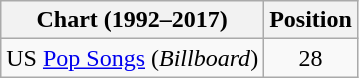<table class="wikitable">
<tr>
<th>Chart (1992–2017)</th>
<th>Position</th>
</tr>
<tr>
<td>US <a href='#'>Pop Songs</a> (<em>Billboard</em>)</td>
<td style="text-align:center;">28</td>
</tr>
</table>
